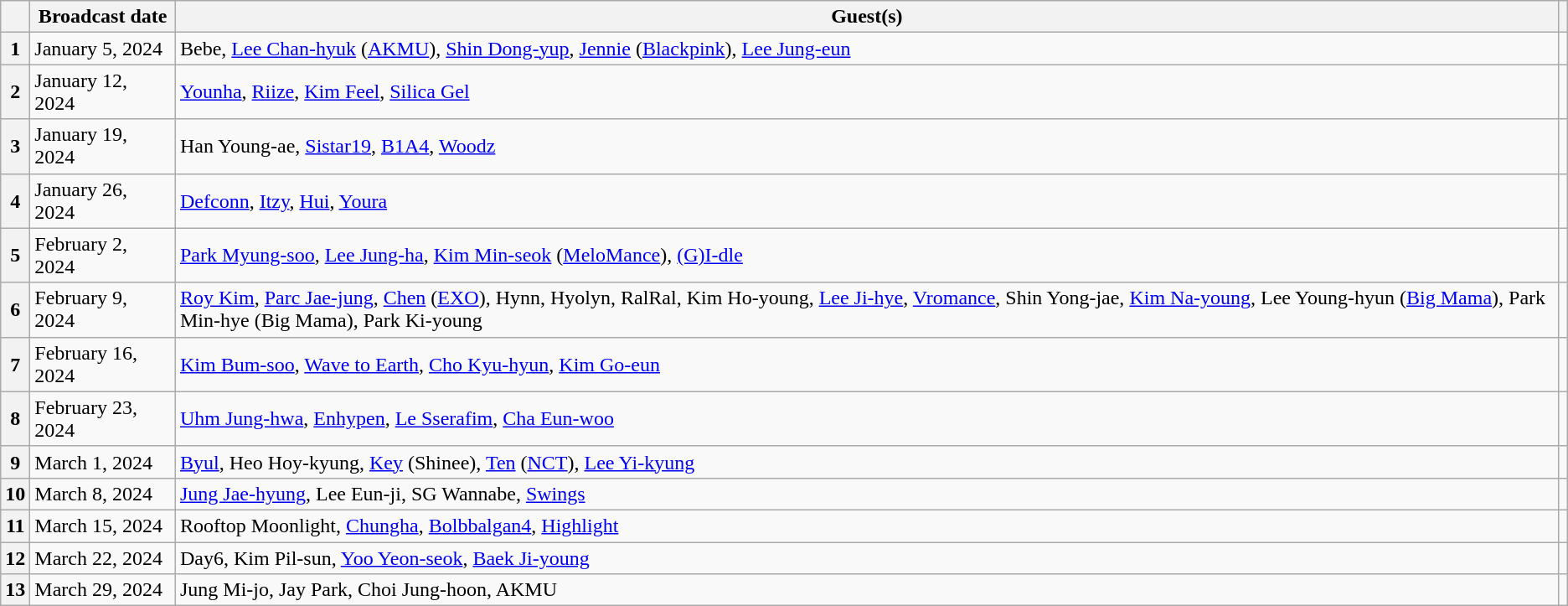<table class="wikitable">
<tr>
<th></th>
<th>Broadcast date</th>
<th>Guest(s)</th>
<th></th>
</tr>
<tr>
<th>1</th>
<td>January 5, 2024</td>
<td>Bebe, <a href='#'>Lee Chan-hyuk</a> (<a href='#'>AKMU</a>), <a href='#'>Shin Dong-yup</a>, <a href='#'>Jennie</a> (<a href='#'>Blackpink</a>), <a href='#'>Lee Jung-eun</a></td>
<td style="text-align:center"></td>
</tr>
<tr>
<th>2</th>
<td>January 12, 2024</td>
<td><a href='#'>Younha</a>, <a href='#'>Riize</a>, <a href='#'>Kim Feel</a>, <a href='#'>Silica Gel</a></td>
<td style="text-align:center"></td>
</tr>
<tr>
<th>3</th>
<td>January 19, 2024</td>
<td>Han Young-ae, <a href='#'>Sistar19</a>, <a href='#'>B1A4</a>, <a href='#'>Woodz</a></td>
<td style="text-align:center"></td>
</tr>
<tr>
<th>4</th>
<td>January 26, 2024</td>
<td><a href='#'>Defconn</a>, <a href='#'>Itzy</a>, <a href='#'>Hui</a>, <a href='#'>Youra</a></td>
<td style="text-align:center"></td>
</tr>
<tr>
<th>5</th>
<td>February 2, 2024</td>
<td><a href='#'>Park Myung-soo</a>, <a href='#'>Lee Jung-ha</a>, <a href='#'>Kim Min-seok</a> (<a href='#'>MeloMance</a>), <a href='#'>(G)I-dle</a></td>
<td style="text-align:center"></td>
</tr>
<tr>
<th>6</th>
<td>February 9, 2024</td>
<td><a href='#'>Roy Kim</a>, <a href='#'>Parc Jae-jung</a>, <a href='#'>Chen</a>  (<a href='#'>EXO</a>), Hynn, Hyolyn, RalRal, Kim Ho-young, <a href='#'>Lee Ji-hye</a>, <a href='#'>Vromance</a>, Shin Yong-jae, <a href='#'>Kim Na-young</a>, Lee Young-hyun (<a href='#'>Big Mama</a>), Park Min-hye (Big Mama), Park Ki-young</td>
<td style="text-align:center"></td>
</tr>
<tr>
<th>7</th>
<td>February 16, 2024</td>
<td><a href='#'>Kim Bum-soo</a>, <a href='#'>Wave to Earth</a>, <a href='#'>Cho Kyu-hyun</a>, <a href='#'>Kim Go-eun</a></td>
<td style="text-align:center"></td>
</tr>
<tr>
<th>8</th>
<td>February 23, 2024</td>
<td><a href='#'>Uhm Jung-hwa</a>, <a href='#'>Enhypen</a>, <a href='#'>Le Sserafim</a>, <a href='#'>Cha Eun-woo</a></td>
<td style="text-align:center"></td>
</tr>
<tr>
<th>9</th>
<td>March 1, 2024</td>
<td><a href='#'>Byul</a>, Heo Hoy-kyung, <a href='#'>Key</a> (Shinee), <a href='#'>Ten</a> (<a href='#'>NCT</a>), <a href='#'>Lee Yi-kyung</a></td>
<td style="text-align:center"></td>
</tr>
<tr>
<th>10</th>
<td>March 8, 2024</td>
<td><a href='#'>Jung Jae-hyung</a>, Lee Eun-ji, SG Wannabe, <a href='#'>Swings</a></td>
<td style="text-align:center"></td>
</tr>
<tr>
<th>11</th>
<td>March 15, 2024</td>
<td>Rooftop Moonlight, <a href='#'>Chungha</a>, <a href='#'>Bolbbalgan4</a>, <a href='#'>Highlight</a></td>
<td style="text-align:center"></td>
</tr>
<tr>
<th>12</th>
<td>March 22, 2024</td>
<td>Day6, Kim Pil-sun, <a href='#'>Yoo Yeon-seok</a>, <a href='#'>Baek Ji-young</a></td>
<td style="text-align:center"></td>
</tr>
<tr>
<th>13</th>
<td>March 29, 2024</td>
<td>Jung Mi-jo, Jay Park, Choi Jung-hoon, AKMU</td>
<td style="text-align:center"></td>
</tr>
</table>
